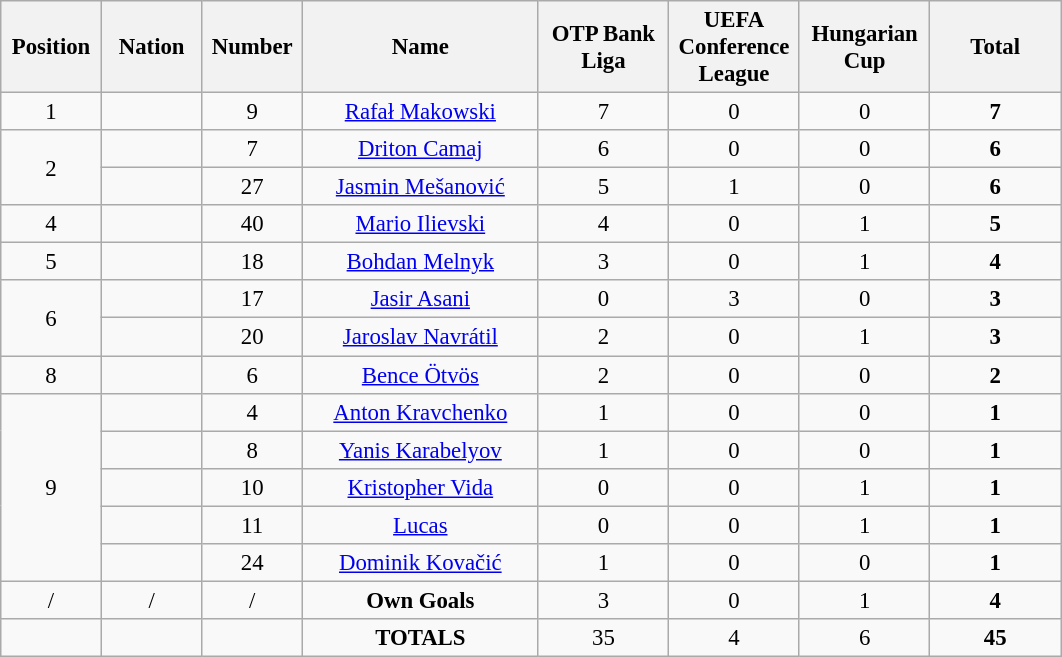<table class="wikitable" style="font-size: 95%; text-align: center;">
<tr>
<th width=60>Position</th>
<th width=60>Nation</th>
<th width=60>Number</th>
<th width=150>Name</th>
<th width=80>OTP Bank Liga</th>
<th width=80>UEFA Conference League</th>
<th width=80>Hungarian Cup</th>
<th width=80>Total</th>
</tr>
<tr>
<td>1</td>
<td></td>
<td>9</td>
<td><a href='#'>Rafał Makowski</a></td>
<td>7</td>
<td>0</td>
<td>0</td>
<td><strong>7</strong></td>
</tr>
<tr>
<td rowspan="2">2</td>
<td></td>
<td>7</td>
<td><a href='#'>Driton Camaj</a></td>
<td>6</td>
<td>0</td>
<td>0</td>
<td><strong>6</strong></td>
</tr>
<tr>
<td></td>
<td>27</td>
<td><a href='#'>Jasmin Mešanović</a></td>
<td>5</td>
<td>1</td>
<td>0</td>
<td><strong>6</strong></td>
</tr>
<tr>
<td>4</td>
<td></td>
<td>40</td>
<td><a href='#'>Mario Ilievski</a></td>
<td>4</td>
<td>0</td>
<td>1</td>
<td><strong>5</strong></td>
</tr>
<tr>
<td>5</td>
<td></td>
<td>18</td>
<td><a href='#'>Bohdan Melnyk</a></td>
<td>3</td>
<td>0</td>
<td>1</td>
<td><strong>4</strong></td>
</tr>
<tr>
<td rowspan="2">6</td>
<td></td>
<td>17</td>
<td><a href='#'>Jasir Asani</a></td>
<td>0</td>
<td>3</td>
<td>0</td>
<td><strong>3</strong></td>
</tr>
<tr>
<td></td>
<td>20</td>
<td><a href='#'>Jaroslav Navrátil</a></td>
<td>2</td>
<td>0</td>
<td>1</td>
<td><strong>3</strong></td>
</tr>
<tr>
<td>8</td>
<td></td>
<td>6</td>
<td><a href='#'>Bence Ötvös</a></td>
<td>2</td>
<td>0</td>
<td>0</td>
<td><strong>2</strong></td>
</tr>
<tr>
<td rowspan="5">9</td>
<td></td>
<td>4</td>
<td><a href='#'>Anton Kravchenko</a></td>
<td>1</td>
<td>0</td>
<td>0</td>
<td><strong>1</strong></td>
</tr>
<tr>
<td></td>
<td>8</td>
<td><a href='#'>Yanis Karabelyov</a></td>
<td>1</td>
<td>0</td>
<td>0</td>
<td><strong>1</strong></td>
</tr>
<tr>
<td></td>
<td>10</td>
<td><a href='#'>Kristopher Vida</a></td>
<td>0</td>
<td>0</td>
<td>1</td>
<td><strong>1</strong></td>
</tr>
<tr>
<td></td>
<td>11</td>
<td><a href='#'>Lucas</a></td>
<td>0</td>
<td>0</td>
<td>1</td>
<td><strong>1</strong></td>
</tr>
<tr>
<td></td>
<td>24</td>
<td><a href='#'>Dominik Kovačić</a></td>
<td>1</td>
<td>0</td>
<td>0</td>
<td><strong>1</strong></td>
</tr>
<tr>
<td>/</td>
<td>/</td>
<td>/</td>
<td><strong>Own Goals</strong></td>
<td>3</td>
<td>0</td>
<td>1</td>
<td><strong>4</strong></td>
</tr>
<tr>
<td></td>
<td></td>
<td></td>
<td><strong>TOTALS</strong></td>
<td>35</td>
<td>4</td>
<td>6</td>
<td><strong>45</strong></td>
</tr>
</table>
